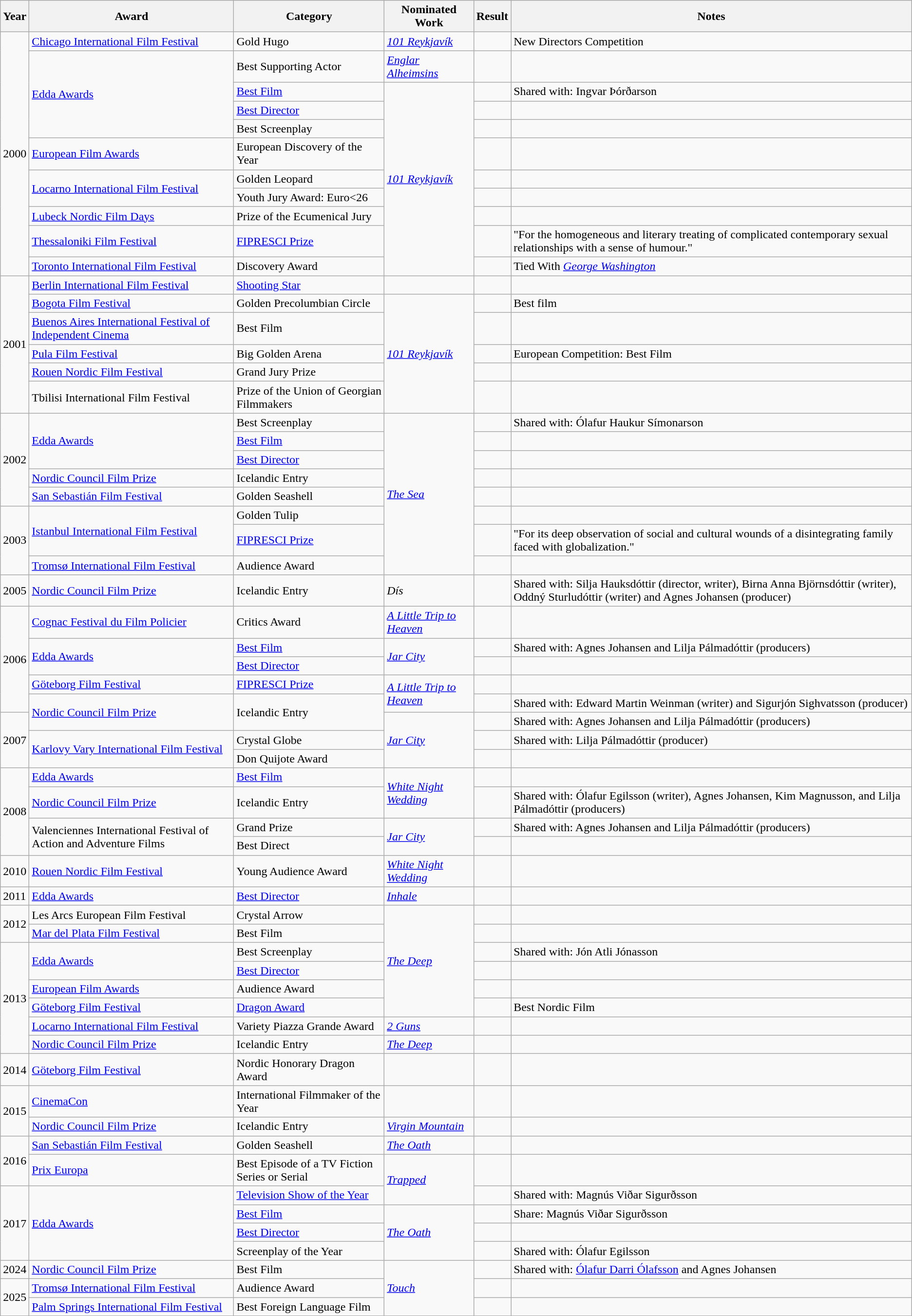<table class="wikitable">
<tr>
<th>Year</th>
<th>Award</th>
<th>Category</th>
<th>Nominated Work</th>
<th>Result</th>
<th>Notes</th>
</tr>
<tr>
<td rowspan=11>2000</td>
<td><a href='#'>Chicago International Film Festival</a></td>
<td>Gold Hugo</td>
<td><em><a href='#'>101 Reykjavík</a></em></td>
<td></td>
<td>New Directors Competition</td>
</tr>
<tr>
<td rowspan=4><a href='#'>Edda Awards</a></td>
<td>Best Supporting Actor</td>
<td><em><a href='#'>Englar Alheimsins</a></em></td>
<td></td>
<td></td>
</tr>
<tr>
<td><a href='#'>Best Film</a></td>
<td rowspan=9><em><a href='#'>101 Reykjavík</a></em></td>
<td></td>
<td>Shared with: Ingvar Þórðarson</td>
</tr>
<tr>
<td><a href='#'>Best Director</a></td>
<td></td>
<td></td>
</tr>
<tr>
<td>Best Screenplay</td>
<td></td>
<td></td>
</tr>
<tr>
<td><a href='#'>European Film Awards</a></td>
<td>European Discovery of the Year</td>
<td></td>
<td></td>
</tr>
<tr>
<td rowspan=2><a href='#'>Locarno International Film Festival</a></td>
<td>Golden Leopard</td>
<td></td>
<td></td>
</tr>
<tr>
<td>Youth Jury Award: Euro<26</td>
<td></td>
<td></td>
</tr>
<tr>
<td><a href='#'>Lubeck Nordic Film Days</a></td>
<td>Prize of the Ecumenical Jury</td>
<td></td>
<td></td>
</tr>
<tr>
<td><a href='#'>Thessaloniki Film Festival</a></td>
<td><a href='#'>FIPRESCI Prize</a></td>
<td></td>
<td>"For the homogeneous and literary treating of complicated contemporary sexual relationships with a sense of humour."</td>
</tr>
<tr>
<td><a href='#'>Toronto International Film Festival</a></td>
<td>Discovery Award</td>
<td></td>
<td>Tied With <em><a href='#'>George Washington</a></em></td>
</tr>
<tr>
<td rowspan=6>2001</td>
<td><a href='#'>Berlin International Film Festival</a></td>
<td><a href='#'>Shooting Star</a></td>
<td></td>
<td></td>
<td></td>
</tr>
<tr>
<td><a href='#'>Bogota Film Festival</a></td>
<td>Golden Precolumbian Circle</td>
<td rowspan=5><em><a href='#'>101 Reykjavík</a></em></td>
<td></td>
<td>Best film</td>
</tr>
<tr>
<td><a href='#'>Buenos Aires International Festival of Independent Cinema</a></td>
<td>Best Film</td>
<td></td>
<td></td>
</tr>
<tr>
<td><a href='#'>Pula Film Festival</a></td>
<td>Big Golden Arena</td>
<td></td>
<td>European Competition: Best Film</td>
</tr>
<tr>
<td><a href='#'>Rouen Nordic Film Festival</a></td>
<td>Grand Jury Prize</td>
<td></td>
<td></td>
</tr>
<tr>
<td>Tbilisi International Film Festival</td>
<td>Prize of the Union of Georgian Filmmakers</td>
<td></td>
<td></td>
</tr>
<tr>
<td rowspan=5>2002</td>
<td rowspan=3><a href='#'>Edda Awards</a></td>
<td>Best Screenplay</td>
<td rowspan=8><em><a href='#'>The Sea</a></em></td>
<td></td>
<td>Shared with: Ólafur Haukur Símonarson</td>
</tr>
<tr>
<td><a href='#'>Best Film</a></td>
<td></td>
<td></td>
</tr>
<tr>
<td><a href='#'>Best Director</a></td>
<td></td>
<td></td>
</tr>
<tr>
<td><a href='#'>Nordic Council Film Prize</a></td>
<td>Icelandic Entry</td>
<td></td>
<td></td>
</tr>
<tr>
<td><a href='#'>San Sebastián Film Festival</a></td>
<td>Golden Seashell</td>
<td></td>
<td></td>
</tr>
<tr>
<td rowspan=3>2003</td>
<td rowspan=2><a href='#'>Istanbul International Film Festival</a></td>
<td>Golden Tulip</td>
<td></td>
<td></td>
</tr>
<tr>
<td><a href='#'>FIPRESCI Prize</a></td>
<td></td>
<td>"For its deep observation of social and cultural wounds of a disintegrating family faced with globalization."</td>
</tr>
<tr>
<td><a href='#'>Tromsø International Film Festival</a></td>
<td>Audience Award</td>
<td></td>
<td></td>
</tr>
<tr>
<td>2005</td>
<td><a href='#'>Nordic Council Film Prize</a></td>
<td>Icelandic Entry</td>
<td><em>Dís</em></td>
<td></td>
<td>Shared with: Silja Hauksdóttir (director, writer), Birna Anna Björnsdóttir (writer), Oddný Sturludóttir (writer) and Agnes Johansen (producer)</td>
</tr>
<tr>
<td rowspan=5>2006</td>
<td><a href='#'>Cognac Festival du Film Policier</a></td>
<td>Critics Award</td>
<td><em><a href='#'>A Little Trip to Heaven</a></em></td>
<td></td>
<td></td>
</tr>
<tr>
<td rowspan=2><a href='#'>Edda Awards</a></td>
<td><a href='#'>Best Film</a></td>
<td rowspan=2><em><a href='#'>Jar City</a></em></td>
<td></td>
<td>Shared with: Agnes Johansen and Lilja Pálmadóttir (producers)</td>
</tr>
<tr>
<td><a href='#'>Best Director</a></td>
<td></td>
<td></td>
</tr>
<tr>
<td><a href='#'>Göteborg Film Festival</a></td>
<td><a href='#'>FIPRESCI Prize</a></td>
<td rowspan=2><em><a href='#'>A Little Trip to Heaven</a></em></td>
<td></td>
<td></td>
</tr>
<tr>
<td rowspan=2><a href='#'>Nordic Council Film Prize</a></td>
<td rowspan=2>Icelandic Entry</td>
<td></td>
<td>Shared with: Edward Martin Weinman (writer) and Sigurjón Sighvatsson (producer)</td>
</tr>
<tr>
<td rowspan=3>2007</td>
<td rowspan=3><em><a href='#'>Jar City</a></em></td>
<td></td>
<td>Shared with: Agnes Johansen and Lilja Pálmadóttir (producers)</td>
</tr>
<tr>
<td rowspan=2><a href='#'>Karlovy Vary International Film Festival</a></td>
<td>Crystal Globe</td>
<td></td>
<td>Shared with: Lilja Pálmadóttir (producer)</td>
</tr>
<tr>
<td>Don Quijote Award</td>
<td></td>
<td></td>
</tr>
<tr>
<td rowspan=4>2008</td>
<td><a href='#'>Edda Awards</a></td>
<td><a href='#'>Best Film</a></td>
<td rowspan=2><em><a href='#'>White Night Wedding</a></em></td>
<td></td>
<td></td>
</tr>
<tr>
<td><a href='#'>Nordic Council Film Prize</a></td>
<td>Icelandic Entry</td>
<td></td>
<td>Shared with: Ólafur Egilsson (writer), Agnes Johansen, Kim Magnusson, and Lilja Pálmadóttir (producers)</td>
</tr>
<tr>
<td rowspan=2>Valenciennes International Festival of Action and Adventure Films</td>
<td>Grand Prize</td>
<td rowspan=2><em><a href='#'>Jar City</a></em></td>
<td></td>
<td>Shared with: Agnes Johansen and Lilja Pálmadóttir (producers)</td>
</tr>
<tr>
<td>Best Direct</td>
<td></td>
<td></td>
</tr>
<tr>
<td>2010</td>
<td><a href='#'>Rouen Nordic Film Festival</a></td>
<td>Young Audience Award</td>
<td><em><a href='#'>White Night Wedding</a></em></td>
<td></td>
<td></td>
</tr>
<tr>
<td>2011</td>
<td><a href='#'>Edda Awards</a></td>
<td><a href='#'>Best Director</a></td>
<td><em><a href='#'>Inhale</a></em></td>
<td></td>
<td></td>
</tr>
<tr>
<td rowspan=2>2012</td>
<td>Les Arcs European Film Festival</td>
<td>Crystal Arrow</td>
<td rowspan=6><em><a href='#'>The Deep</a></em></td>
<td></td>
<td></td>
</tr>
<tr>
<td><a href='#'>Mar del Plata Film Festival</a></td>
<td>Best Film</td>
<td></td>
<td></td>
</tr>
<tr>
<td rowspan=6>2013</td>
<td rowspan=2><a href='#'>Edda Awards</a></td>
<td>Best Screenplay</td>
<td></td>
<td>Shared with: Jón Atli Jónasson</td>
</tr>
<tr>
<td><a href='#'>Best Director</a></td>
<td></td>
<td></td>
</tr>
<tr>
<td><a href='#'>European Film Awards</a></td>
<td>Audience Award</td>
<td></td>
<td></td>
</tr>
<tr>
<td><a href='#'>Göteborg Film Festival</a></td>
<td><a href='#'>Dragon Award</a></td>
<td></td>
<td>Best Nordic Film</td>
</tr>
<tr>
<td><a href='#'>Locarno International Film Festival</a></td>
<td>Variety Piazza Grande Award</td>
<td><em><a href='#'>2 Guns</a></em></td>
<td></td>
<td></td>
</tr>
<tr>
<td><a href='#'>Nordic Council Film Prize</a></td>
<td>Icelandic Entry</td>
<td><em><a href='#'>The Deep</a></em></td>
<td></td>
<td></td>
</tr>
<tr>
<td>2014</td>
<td><a href='#'>Göteborg Film Festival</a></td>
<td>Nordic Honorary Dragon Award</td>
<td></td>
<td></td>
<td></td>
</tr>
<tr>
<td rowspan=2>2015</td>
<td><a href='#'>CinemaCon</a></td>
<td>International Filmmaker of the Year</td>
<td></td>
<td></td>
<td></td>
</tr>
<tr>
<td><a href='#'>Nordic Council Film Prize</a></td>
<td>Icelandic Entry</td>
<td><em><a href='#'>Virgin Mountain</a></em></td>
<td></td>
<td></td>
</tr>
<tr>
<td rowspan=2>2016</td>
<td><a href='#'>San Sebastián Film Festival</a></td>
<td>Golden Seashell</td>
<td><em><a href='#'>The Oath</a></em></td>
<td></td>
<td></td>
</tr>
<tr>
<td><a href='#'>Prix Europa</a></td>
<td>Best Episode of a TV Fiction Series or Serial</td>
<td rowspan=2><em><a href='#'>Trapped</a></em></td>
<td></td>
<td></td>
</tr>
<tr>
<td rowspan=4>2017</td>
<td rowspan=4><a href='#'>Edda Awards</a></td>
<td><a href='#'>Television Show of the Year</a></td>
<td></td>
<td>Shared with: Magnús Viðar Sigurðsson</td>
</tr>
<tr>
<td><a href='#'>Best Film</a></td>
<td rowspan=3><em><a href='#'>The Oath</a></em></td>
<td></td>
<td>Share: Magnús Viðar Sigurðsson</td>
</tr>
<tr>
<td><a href='#'>Best Director</a></td>
<td></td>
<td></td>
</tr>
<tr>
<td>Screenplay of the Year</td>
<td></td>
<td>Shared with: Ólafur Egilsson</td>
</tr>
<tr>
<td>2024</td>
<td><a href='#'>Nordic Council Film Prize</a></td>
<td>Best Film</td>
<td rowspan=3><em><a href='#'>Touch</a></em></td>
<td></td>
<td>Shared with: <a href='#'>Ólafur Darri Ólafsson</a> and Agnes Johansen</td>
</tr>
<tr>
<td rowspan=2>2025</td>
<td><a href='#'>Tromsø International Film Festival</a></td>
<td>Audience Award</td>
<td></td>
<td></td>
</tr>
<tr>
<td><a href='#'>Palm Springs International Film Festival</a></td>
<td>Best Foreign Language Film</td>
<td></td>
<td></td>
</tr>
</table>
